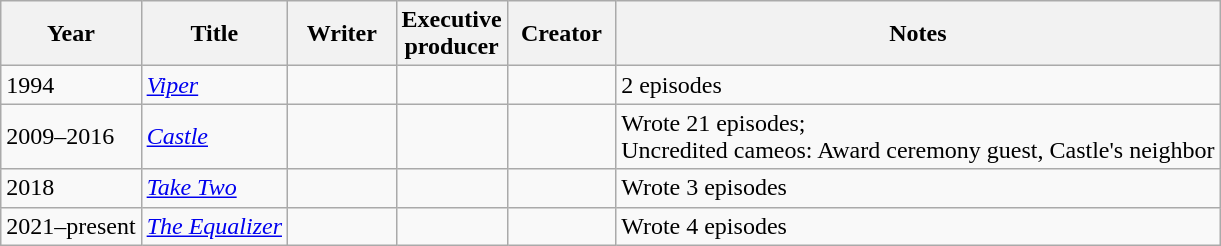<table class="wikitable plainrowheaders unsortable">
<tr>
<th>Year</th>
<th>Title</th>
<th width=65>Writer</th>
<th width=65>Executive<br>producer</th>
<th width=65>Creator</th>
<th>Notes</th>
</tr>
<tr>
<td>1994</td>
<td><em><a href='#'>Viper</a></em></td>
<td></td>
<td></td>
<td></td>
<td>2 episodes</td>
</tr>
<tr>
<td>2009–2016</td>
<td><em><a href='#'>Castle</a></em></td>
<td></td>
<td></td>
<td></td>
<td>Wrote 21 episodes;<br>Uncredited cameos: Award ceremony guest, Castle's neighbor</td>
</tr>
<tr>
<td>2018</td>
<td><em><a href='#'>Take Two</a></em></td>
<td></td>
<td></td>
<td></td>
<td>Wrote 3 episodes</td>
</tr>
<tr>
<td>2021–present</td>
<td><em><a href='#'>The Equalizer</a></em></td>
<td></td>
<td></td>
<td></td>
<td>Wrote 4 episodes</td>
</tr>
</table>
